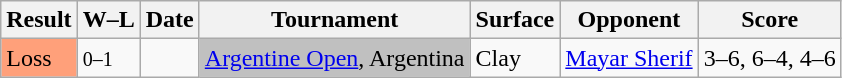<table class="sortable wikitable">
<tr>
<th>Result</th>
<th class="unsortable">W–L</th>
<th>Date</th>
<th>Tournament</th>
<th>Surface</th>
<th>Opponent</th>
<th class="unsortable">Score</th>
</tr>
<tr>
<td style=background:#ffa07a>Loss</td>
<td><small>0–1</small></td>
<td><a href='#'></a></td>
<td bgcolor=silver><a href='#'>Argentine Open</a>, Argentina</td>
<td>Clay</td>
<td> <a href='#'>Mayar Sherif</a></td>
<td>3–6, 6–4, 4–6</td>
</tr>
</table>
